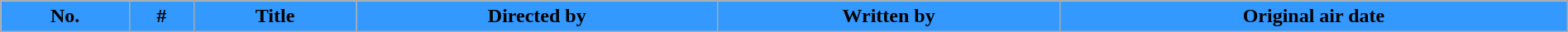<table class="wikitable plainrowheaders" style="width:100%; background:#fff;">
<tr>
<th style="background:#39f;">No.</th>
<th style="background:#39f;">#</th>
<th style="background:#39f;">Title</th>
<th style="background:#39f;">Directed by</th>
<th style="background:#39f;">Written by</th>
<th style="background:#39f;">Original air date<br>











</th>
</tr>
</table>
